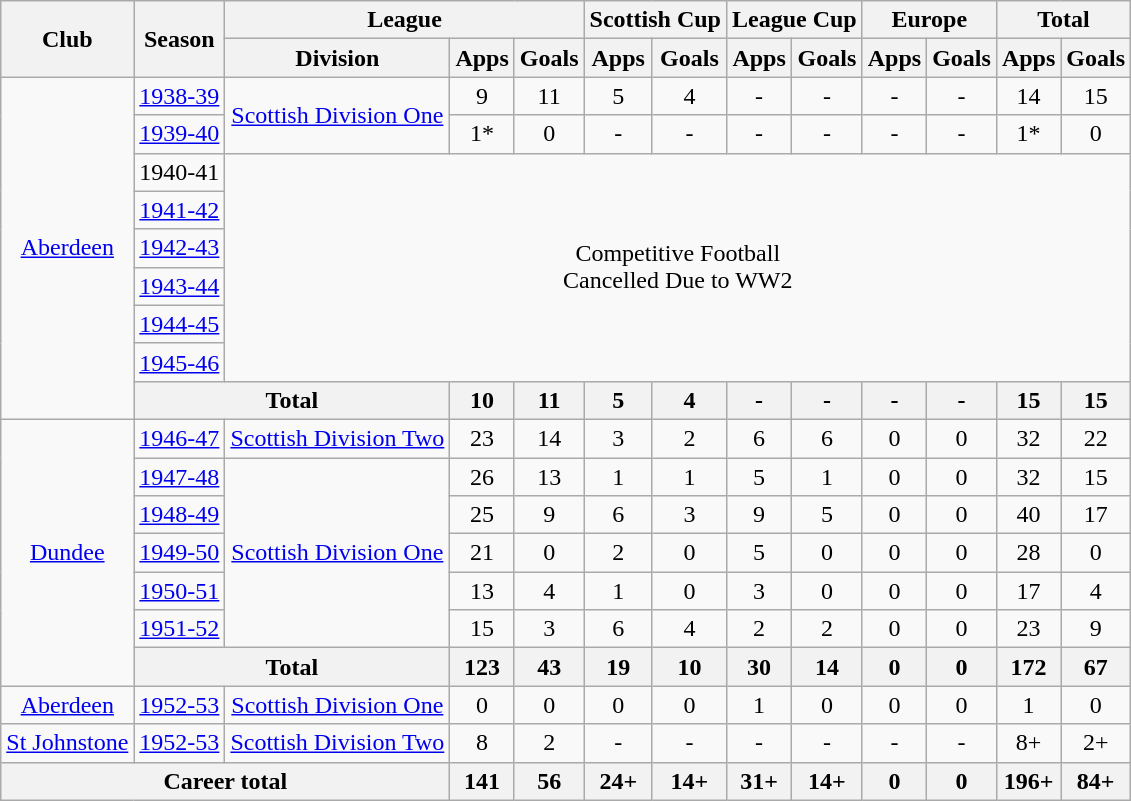<table class="wikitable" style="text-align:center">
<tr>
<th rowspan="2">Club</th>
<th rowspan="2">Season</th>
<th colspan="3">League</th>
<th colspan="2">Scottish Cup</th>
<th colspan="2">League Cup</th>
<th colspan="2">Europe</th>
<th colspan="2">Total</th>
</tr>
<tr>
<th>Division</th>
<th>Apps</th>
<th>Goals</th>
<th>Apps</th>
<th>Goals</th>
<th>Apps</th>
<th>Goals</th>
<th>Apps</th>
<th>Goals</th>
<th>Apps</th>
<th>Goals</th>
</tr>
<tr>
<td rowspan="9"><a href='#'>Aberdeen</a></td>
<td><a href='#'>1938-39</a></td>
<td rowspan="2"><a href='#'>Scottish Division One</a></td>
<td>9</td>
<td>11</td>
<td>5</td>
<td>4</td>
<td>-</td>
<td>-</td>
<td>-</td>
<td>-</td>
<td>14</td>
<td>15</td>
</tr>
<tr>
<td><a href='#'>1939-40</a></td>
<td>1*</td>
<td>0</td>
<td>-</td>
<td>-</td>
<td>-</td>
<td>-</td>
<td>-</td>
<td>-</td>
<td>1*</td>
<td>0</td>
</tr>
<tr>
<td>1940-41</td>
<td colspan="11" rowspan="6">Competitive Football<br>Cancelled Due to WW2</td>
</tr>
<tr>
<td><a href='#'>1941-42</a></td>
</tr>
<tr>
<td><a href='#'>1942-43</a></td>
</tr>
<tr>
<td><a href='#'>1943-44</a></td>
</tr>
<tr>
<td><a href='#'>1944-45</a></td>
</tr>
<tr>
<td><a href='#'>1945-46</a></td>
</tr>
<tr>
<th colspan="2">Total</th>
<th>10</th>
<th>11</th>
<th>5</th>
<th>4</th>
<th>-</th>
<th>-</th>
<th>-</th>
<th>-</th>
<th>15</th>
<th>15</th>
</tr>
<tr>
<td rowspan="7"><a href='#'>Dundee</a></td>
<td><a href='#'>1946-47</a></td>
<td><a href='#'>Scottish Division Two</a></td>
<td>23</td>
<td>14</td>
<td>3</td>
<td>2</td>
<td>6</td>
<td>6</td>
<td>0</td>
<td>0</td>
<td>32</td>
<td>22</td>
</tr>
<tr>
<td><a href='#'>1947-48</a></td>
<td rowspan="5"><a href='#'>Scottish Division One</a></td>
<td>26</td>
<td>13</td>
<td>1</td>
<td>1</td>
<td>5</td>
<td>1</td>
<td>0</td>
<td>0</td>
<td>32</td>
<td>15</td>
</tr>
<tr>
<td><a href='#'>1948-49</a></td>
<td>25</td>
<td>9</td>
<td>6</td>
<td>3</td>
<td>9</td>
<td>5</td>
<td>0</td>
<td>0</td>
<td>40</td>
<td>17</td>
</tr>
<tr>
<td><a href='#'>1949-50</a></td>
<td>21</td>
<td>0</td>
<td>2</td>
<td>0</td>
<td>5</td>
<td>0</td>
<td>0</td>
<td>0</td>
<td>28</td>
<td>0</td>
</tr>
<tr>
<td><a href='#'>1950-51</a></td>
<td>13</td>
<td>4</td>
<td>1</td>
<td>0</td>
<td>3</td>
<td>0</td>
<td>0</td>
<td>0</td>
<td>17</td>
<td>4</td>
</tr>
<tr>
<td><a href='#'>1951-52</a></td>
<td>15</td>
<td>3</td>
<td>6</td>
<td>4</td>
<td>2</td>
<td>2</td>
<td>0</td>
<td>0</td>
<td>23</td>
<td>9</td>
</tr>
<tr>
<th colspan="2">Total</th>
<th>123</th>
<th>43</th>
<th>19</th>
<th>10</th>
<th>30</th>
<th>14</th>
<th>0</th>
<th>0</th>
<th>172</th>
<th>67</th>
</tr>
<tr>
<td><a href='#'>Aberdeen</a></td>
<td><a href='#'>1952-53</a></td>
<td><a href='#'>Scottish Division One</a></td>
<td>0</td>
<td>0</td>
<td>0</td>
<td>0</td>
<td>1</td>
<td>0</td>
<td>0</td>
<td>0</td>
<td>1</td>
<td>0</td>
</tr>
<tr>
<td><a href='#'>St Johnstone</a></td>
<td><a href='#'>1952-53</a></td>
<td><a href='#'>Scottish Division Two</a></td>
<td>8</td>
<td>2</td>
<td>-</td>
<td>-</td>
<td>-</td>
<td>-</td>
<td>-</td>
<td>-</td>
<td>8+</td>
<td>2+</td>
</tr>
<tr>
<th colspan="3">Career total</th>
<th>141</th>
<th>56</th>
<th>24+</th>
<th>14+</th>
<th>31+</th>
<th>14+</th>
<th>0</th>
<th>0</th>
<th>196+</th>
<th>84+</th>
</tr>
</table>
